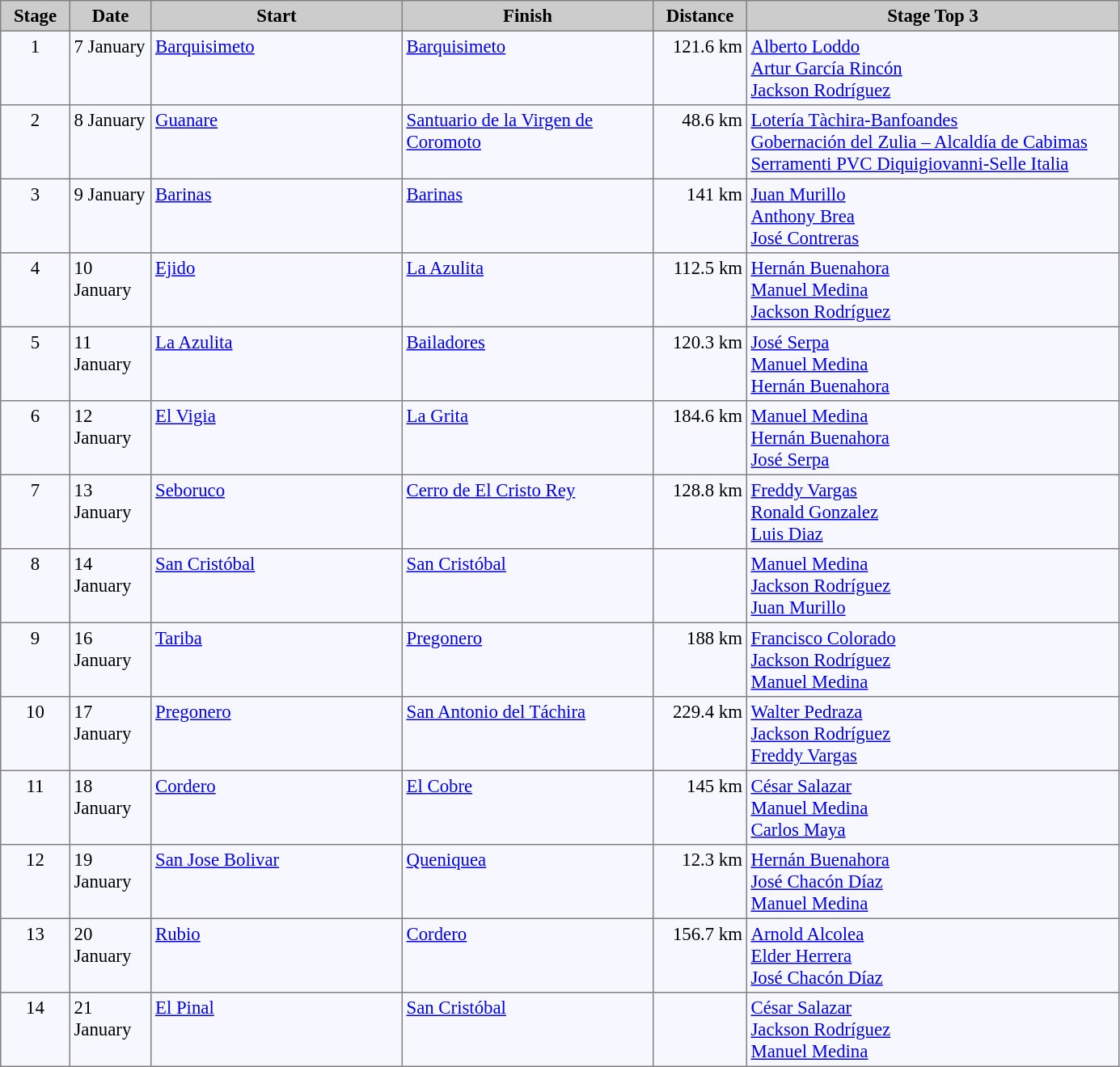<table bgcolor="#f7f8ff" cellpadding="3" cellspacing="0" border="1" style="font-size: 95%; border: gray solid 1px; border-collapse: collapse;">
<tr bgcolor="#CCCCCC">
<td align="center" width="50"><strong>Stage</strong></td>
<td align="center" width="60"><strong>Date</strong></td>
<td align="center" width="200"><strong>Start</strong></td>
<td align="center" width="200"><strong>Finish</strong></td>
<td align="center" width="70"><strong>Distance</strong></td>
<td align="center" width="300"><strong>Stage Top 3</strong></td>
</tr>
<tr valign=top>
<td align=center>1</td>
<td>7 January</td>
<td><a href='#'>Barquisimeto</a></td>
<td><a href='#'>Barquisimeto</a></td>
<td align=right>121.6 km</td>
<td> <a href='#'>Alberto Loddo</a><br>  <a href='#'>Artur García Rincón</a><br>  <a href='#'>Jackson Rodríguez</a></td>
</tr>
<tr valign=top>
<td align=center>2</td>
<td>8 January</td>
<td><a href='#'>Guanare</a></td>
<td><a href='#'>Santuario de la Virgen de Coromoto</a></td>
<td align=right>48.6 km</td>
<td><a href='#'>Lotería Tàchira-Banfoandes</a><br> <a href='#'>Gobernación del Zulia – Alcaldía de Cabimas</a><br> <a href='#'>Serramenti PVC Diquigiovanni-Selle Italia</a></td>
</tr>
<tr valign=top>
<td align=center>3</td>
<td>9 January</td>
<td><a href='#'>Barinas</a></td>
<td><a href='#'>Barinas</a></td>
<td align=right>141 km</td>
<td> <a href='#'>Juan Murillo</a><br>  <a href='#'>Anthony Brea</a><br>  <a href='#'>José Contreras</a></td>
</tr>
<tr valign=top>
<td align=center>4</td>
<td>10 January</td>
<td><a href='#'>Ejido</a></td>
<td><a href='#'>La Azulita</a></td>
<td align=right>112.5 km</td>
<td> <a href='#'>Hernán Buenahora</a><br>  <a href='#'>Manuel Medina</a><br>  <a href='#'>Jackson Rodríguez</a></td>
</tr>
<tr valign=top>
<td align=center>5</td>
<td>11 January</td>
<td><a href='#'>La Azulita</a></td>
<td><a href='#'>Bailadores</a></td>
<td align=right>120.3 km</td>
<td> <a href='#'>José Serpa</a><br>  <a href='#'>Manuel Medina</a><br>  <a href='#'>Hernán Buenahora</a></td>
</tr>
<tr valign=top>
<td align=center>6</td>
<td>12 January</td>
<td><a href='#'>El Vigia</a></td>
<td><a href='#'>La Grita</a></td>
<td align=right>184.6 km</td>
<td> <a href='#'>Manuel Medina</a><br>  <a href='#'>Hernán Buenahora</a><br>  <a href='#'>José Serpa</a></td>
</tr>
<tr valign=top>
<td align=center>7</td>
<td>13 January</td>
<td><a href='#'>Seboruco</a></td>
<td><a href='#'>Cerro de El Cristo Rey</a></td>
<td align=right>128.8 km</td>
<td> <a href='#'>Freddy Vargas</a><br>  <a href='#'>Ronald Gonzalez</a><br>  <a href='#'>Luis Diaz</a></td>
</tr>
<tr valign=top>
<td align=center>8</td>
<td>14 January</td>
<td><a href='#'>San Cristóbal</a></td>
<td><a href='#'>San Cristóbal</a></td>
<td align=right></td>
<td> <a href='#'>Manuel Medina</a><br>  <a href='#'>Jackson Rodríguez</a><br>  <a href='#'>Juan Murillo</a></td>
</tr>
<tr valign=top>
<td align=center>9</td>
<td>16 January</td>
<td><a href='#'>Tariba</a></td>
<td><a href='#'>Pregonero</a></td>
<td align=right>188 km</td>
<td> <a href='#'>Francisco Colorado</a><br>  <a href='#'>Jackson Rodríguez</a><br>  <a href='#'>Manuel Medina</a></td>
</tr>
<tr valign=top>
<td align=center>10</td>
<td>17 January</td>
<td><a href='#'>Pregonero</a></td>
<td><a href='#'>San Antonio del Táchira</a></td>
<td align=right>229.4 km</td>
<td> <a href='#'>Walter Pedraza</a><br>  <a href='#'>Jackson Rodríguez</a><br>  <a href='#'>Freddy Vargas</a></td>
</tr>
<tr valign=top>
<td align=center>11</td>
<td>18 January</td>
<td><a href='#'>Cordero</a></td>
<td><a href='#'>El Cobre</a></td>
<td align=right>145 km</td>
<td> <a href='#'>César Salazar</a><br>  <a href='#'>Manuel Medina</a><br>  <a href='#'>Carlos Maya</a></td>
</tr>
<tr valign=top>
<td align=center>12</td>
<td>19 January</td>
<td><a href='#'>San Jose Bolivar</a></td>
<td><a href='#'>Queniquea</a></td>
<td align=right>12.3 km</td>
<td> <a href='#'>Hernán Buenahora</a><br>  <a href='#'>José Chacón Díaz</a><br>  <a href='#'>Manuel Medina</a></td>
</tr>
<tr valign=top>
<td align=center>13</td>
<td>20 January</td>
<td><a href='#'>Rubio</a></td>
<td><a href='#'>Cordero</a></td>
<td align=right>156.7 km</td>
<td> <a href='#'>Arnold Alcolea</a><br>  <a href='#'>Elder Herrera</a><br>  <a href='#'>José Chacón Díaz</a></td>
</tr>
<tr valign=top>
<td align=center>14</td>
<td>21 January</td>
<td><a href='#'>El Pinal</a></td>
<td><a href='#'>San Cristóbal</a></td>
<td align=right></td>
<td> <a href='#'>César Salazar</a><br>  <a href='#'>Jackson Rodríguez</a><br>  <a href='#'>Manuel Medina</a></td>
</tr>
</table>
